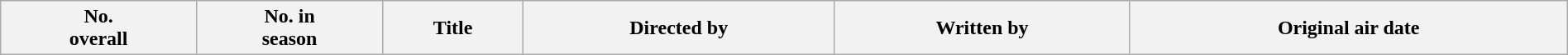<table class="wikitable plainrowheaders" style="width:100%; background:#fff;">
<tr>
<th style="background:#;">No.<br>overall</th>
<th style="background:#;">No. in<br>season</th>
<th style="background:#;">Title</th>
<th style="background:#;">Directed by</th>
<th style="background:#;">Written by</th>
<th style="background:#;">Original air date<br>











</th>
</tr>
</table>
